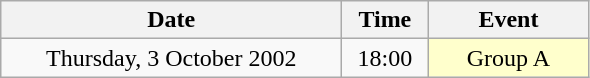<table class = "wikitable" style="text-align:center;">
<tr>
<th width=220>Date</th>
<th width=50>Time</th>
<th width=100>Event</th>
</tr>
<tr>
<td>Thursday, 3 October 2002</td>
<td>18:00</td>
<td bgcolor=ffffcc>Group A</td>
</tr>
</table>
